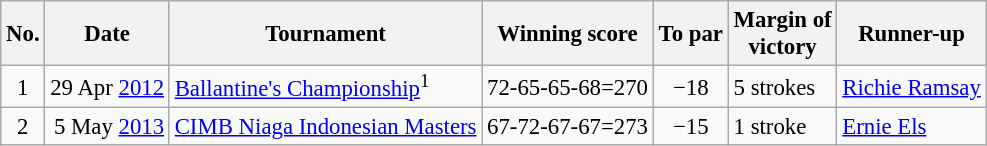<table class="wikitable" style="font-size:95%;">
<tr>
<th>No.</th>
<th>Date</th>
<th>Tournament</th>
<th>Winning score</th>
<th>To par</th>
<th>Margin of<br>victory</th>
<th>Runner-up</th>
</tr>
<tr>
<td align=center>1</td>
<td align=right>29 Apr <a href='#'>2012</a></td>
<td><a href='#'>Ballantine's Championship</a><sup>1</sup></td>
<td>72-65-65-68=270</td>
<td align=center>−18</td>
<td>5 strokes</td>
<td> <a href='#'>Richie Ramsay</a></td>
</tr>
<tr>
<td align=center>2</td>
<td align=right>5 May <a href='#'>2013</a></td>
<td><a href='#'>CIMB Niaga Indonesian Masters</a></td>
<td>67-72-67-67=273</td>
<td align=center>−15</td>
<td>1 stroke</td>
<td> <a href='#'>Ernie Els</a></td>
</tr>
</table>
